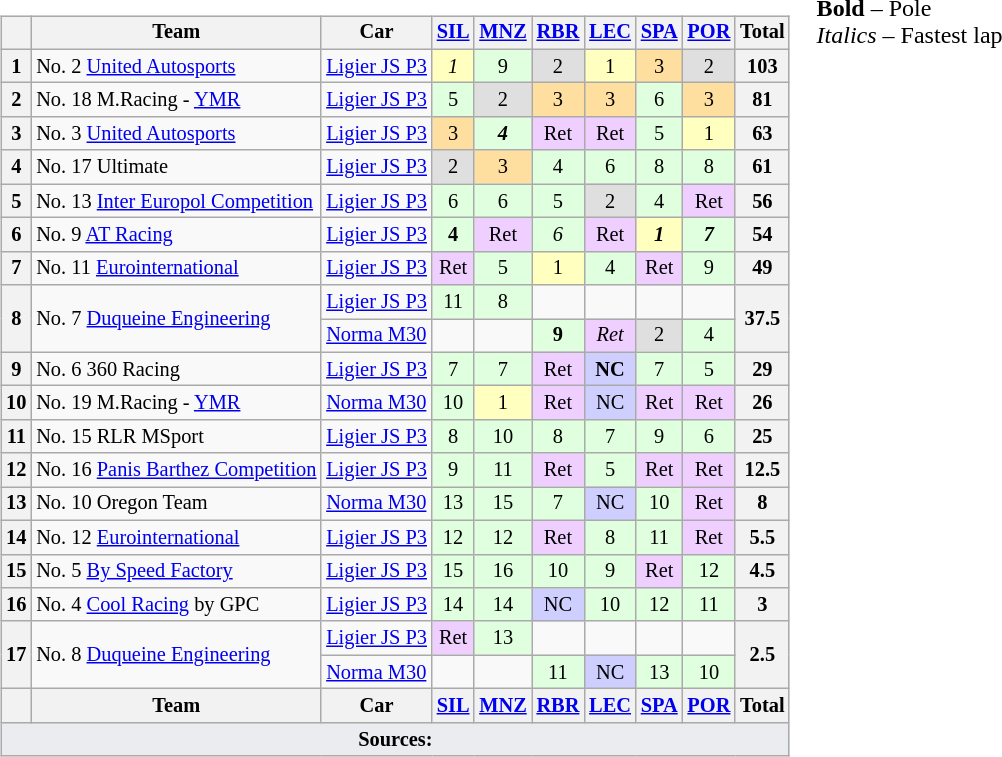<table>
<tr>
<td valign="top"><br><table class="wikitable" style="font-size: 85%; text-align:center">
<tr>
<th></th>
<th>Team</th>
<th>Car</th>
<th><a href='#'>SIL</a><br></th>
<th><a href='#'>MNZ</a><br></th>
<th><a href='#'>RBR</a><br></th>
<th><a href='#'>LEC</a><br></th>
<th><a href='#'>SPA</a><br></th>
<th><a href='#'>POR</a><br></th>
<th>Total</th>
</tr>
<tr>
<th>1</th>
<td align=left> No. 2 <a href='#'>United Autosports</a></td>
<td align=left><a href='#'>Ligier JS P3</a></td>
<td style="background:#ffffbf;"><em>1</em></td>
<td style="background:#dfffdf;">9</td>
<td style="background:#dfdfdf;">2</td>
<td style="background:#ffffbf;">1</td>
<td style="background:#ffdf9f;">3</td>
<td style="background:#dfdfdf;">2</td>
<th>103</th>
</tr>
<tr>
<th>2</th>
<td align=left> No. 18 M.Racing - <a href='#'>YMR</a></td>
<td align=left><a href='#'>Ligier JS P3</a></td>
<td style="background:#dfffdf;">5</td>
<td style="background:#dfdfdf;">2</td>
<td style="background:#ffdf9f;">3</td>
<td style="background:#ffdf9f;">3</td>
<td style="background:#dfffdf;">6</td>
<td style="background:#ffdf9f;">3</td>
<th>81</th>
</tr>
<tr>
<th>3</th>
<td align=left> No. 3 <a href='#'>United Autosports</a></td>
<td align=left><a href='#'>Ligier JS P3</a></td>
<td style="background:#ffdf9f;">3</td>
<td style="background:#dfffdf;"><strong><em>4</em></strong></td>
<td style="background:#efcfff;">Ret</td>
<td style="background:#efcfff;">Ret</td>
<td style="background:#dfffdf;">5</td>
<td style="background:#ffffbf;">1</td>
<th>63</th>
</tr>
<tr>
<th>4</th>
<td align=left> No. 17 Ultimate</td>
<td align=left><a href='#'>Ligier JS P3</a></td>
<td style="background:#dfdfdf;">2</td>
<td style="background:#ffdf9f;">3</td>
<td style="background:#dfffdf;">4</td>
<td style="background:#dfffdf;">6</td>
<td style="background:#dfffdf;">8</td>
<td style="background:#dfffdf;">8</td>
<th>61</th>
</tr>
<tr>
<th>5</th>
<td align=left> No. 13 <a href='#'>Inter Europol Competition</a></td>
<td align=left><a href='#'>Ligier JS P3</a></td>
<td style="background:#dfffdf;">6</td>
<td style="background:#dfffdf;">6</td>
<td style="background:#dfffdf;">5</td>
<td style="background:#dfdfdf;">2</td>
<td style="background:#dfffdf;">4</td>
<td style="background:#efcfff;">Ret</td>
<th>56</th>
</tr>
<tr>
<th>6</th>
<td align=left> No. 9 <a href='#'>AT Racing</a></td>
<td align=left><a href='#'>Ligier JS P3</a></td>
<td style="background:#dfffdf;"><strong>4</strong></td>
<td style="background:#efcfff;">Ret</td>
<td style="background:#dfffdf;"><em>6</em></td>
<td style="background:#efcfff;">Ret</td>
<td style="background:#ffffbf;"><strong><em>1</em></strong></td>
<td style="background:#dfffdf;"><strong><em>7</em></strong></td>
<th>54</th>
</tr>
<tr>
<th>7</th>
<td align=left> No. 11 <a href='#'>Eurointernational</a></td>
<td align=left><a href='#'>Ligier JS P3</a></td>
<td style="background:#efcfff;">Ret</td>
<td style="background:#dfffdf;">5</td>
<td style="background:#ffffbf;">1</td>
<td style="background:#dfffdf;">4</td>
<td style="background:#efcfff;">Ret</td>
<td style="background:#dfffdf;">9</td>
<th>49</th>
</tr>
<tr>
<th rowspan=2>8</th>
<td rowspan=2 align=left> No. 7 <a href='#'>Duqueine Engineering</a></td>
<td align=left><a href='#'>Ligier JS P3</a></td>
<td style="background:#dfffdf;">11</td>
<td style="background:#dfffdf;">8</td>
<td></td>
<td></td>
<td></td>
<td></td>
<th rowspan=2>37.5</th>
</tr>
<tr>
<td align=left><a href='#'>Norma M30</a></td>
<td></td>
<td></td>
<td style="background:#dfffdf;"><strong>9</strong></td>
<td style="background:#efcfff;"><em>Ret</em></td>
<td style="background:#dfdfdf;">2</td>
<td style="background:#dfffdf;">4</td>
</tr>
<tr>
<th>9</th>
<td align=left> No. 6 360 Racing</td>
<td align=left><a href='#'>Ligier JS P3</a></td>
<td style="background:#dfffdf;">7</td>
<td style="background:#dfffdf;">7</td>
<td style="background:#efcfff;">Ret</td>
<td style="background:#cfcfff;"><strong>NC</strong></td>
<td style="background:#dfffdf;">7</td>
<td style="background:#dfffdf;">5</td>
<th>29</th>
</tr>
<tr>
<th>10</th>
<td align=left> No. 19 M.Racing - <a href='#'>YMR</a></td>
<td align=left><a href='#'>Norma M30</a></td>
<td style="background:#dfffdf;">10</td>
<td style="background:#ffffbf;">1</td>
<td style="background:#efcfff;">Ret</td>
<td style="background:#cfcfff;">NC</td>
<td style="background:#efcfff;">Ret</td>
<td style="background:#efcfff;">Ret</td>
<th>26</th>
</tr>
<tr>
<th>11</th>
<td align=left> No. 15 RLR MSport</td>
<td align=left><a href='#'>Ligier JS P3</a></td>
<td style="background:#dfffdf;">8</td>
<td style="background:#dfffdf;">10</td>
<td style="background:#dfffdf;">8</td>
<td style="background:#dfffdf;">7</td>
<td style="background:#dfffdf;">9</td>
<td style="background:#dfffdf;">6</td>
<th>25</th>
</tr>
<tr>
<th>12</th>
<td align=left> No. 16 <a href='#'>Panis Barthez Competition</a></td>
<td align=left><a href='#'>Ligier JS P3</a></td>
<td style="background:#dfffdf;">9</td>
<td style="background:#dfffdf;">11</td>
<td style="background:#efcfff;">Ret</td>
<td style="background:#dfffdf;">5</td>
<td style="background:#efcfff;">Ret</td>
<td style="background:#efcfff;">Ret</td>
<th>12.5</th>
</tr>
<tr>
<th>13</th>
<td align=left> No. 10 Oregon Team</td>
<td align=left><a href='#'>Norma M30</a></td>
<td style="background:#dfffdf;">13</td>
<td style="background:#dfffdf;">15</td>
<td style="background:#dfffdf;">7</td>
<td style="background:#cfcfff;">NC</td>
<td style="background:#dfffdf;">10</td>
<td style="background:#efcfff;">Ret</td>
<th>8</th>
</tr>
<tr>
<th>14</th>
<td align=left> No. 12 <a href='#'>Eurointernational</a></td>
<td align=left><a href='#'>Ligier JS P3</a></td>
<td style="background:#dfffdf;">12</td>
<td style="background:#dfffdf;">12</td>
<td style="background:#efcfff;">Ret</td>
<td style="background:#dfffdf;">8</td>
<td style="background:#dfffdf;">11</td>
<td style="background:#efcfff;">Ret</td>
<th>5.5</th>
</tr>
<tr>
<th>15</th>
<td align=left> No. 5 <a href='#'>By Speed Factory</a></td>
<td align=left><a href='#'>Ligier JS P3</a></td>
<td style="background:#dfffdf;">15</td>
<td style="background:#dfffdf;">16</td>
<td style="background:#dfffdf;">10</td>
<td style="background:#dfffdf;">9</td>
<td style="background:#efcfff;">Ret</td>
<td style="background:#dfffdf;">12</td>
<th>4.5</th>
</tr>
<tr>
<th>16</th>
<td align=left> No. 4 <a href='#'>Cool Racing</a> by GPC</td>
<td align=left><a href='#'>Ligier JS P3</a></td>
<td style="background:#dfffdf;">14</td>
<td style="background:#dfffdf;">14</td>
<td style="background:#cfcfff;">NC</td>
<td style="background:#dfffdf;">10</td>
<td style="background:#dfffdf;">12</td>
<td style="background:#dfffdf;">11</td>
<th>3</th>
</tr>
<tr>
<th rowspan=2>17</th>
<td rowspan=2 align=left> No. 8 <a href='#'>Duqueine Engineering</a></td>
<td align=left><a href='#'>Ligier JS P3</a></td>
<td style="background:#efcfff;">Ret</td>
<td style="background:#dfffdf;">13</td>
<td></td>
<td></td>
<td></td>
<td></td>
<th rowspan=2>2.5</th>
</tr>
<tr>
<td align=left><a href='#'>Norma M30</a></td>
<td></td>
<td></td>
<td style="background:#dfffdf;">11</td>
<td style="background:#cfcfff;">NC</td>
<td style="background:#dfffdf;">13</td>
<td style="background:#dfffdf;">10</td>
</tr>
<tr>
<th></th>
<th>Team</th>
<th>Car</th>
<th><a href='#'>SIL</a><br></th>
<th><a href='#'>MNZ</a><br></th>
<th><a href='#'>RBR</a><br></th>
<th><a href='#'>LEC</a><br></th>
<th><a href='#'>SPA</a><br></th>
<th><a href='#'>POR</a><br></th>
<th>Total</th>
</tr>
<tr class="sortbottom">
<td colspan="10" style="background-color:#EAECF0;text-align:center"><strong>Sources:</strong></td>
</tr>
</table>
</td>
<td valign="top"><br>
<span><strong>Bold</strong> – Pole<br><em>Italics</em> – Fastest lap</span></td>
</tr>
</table>
